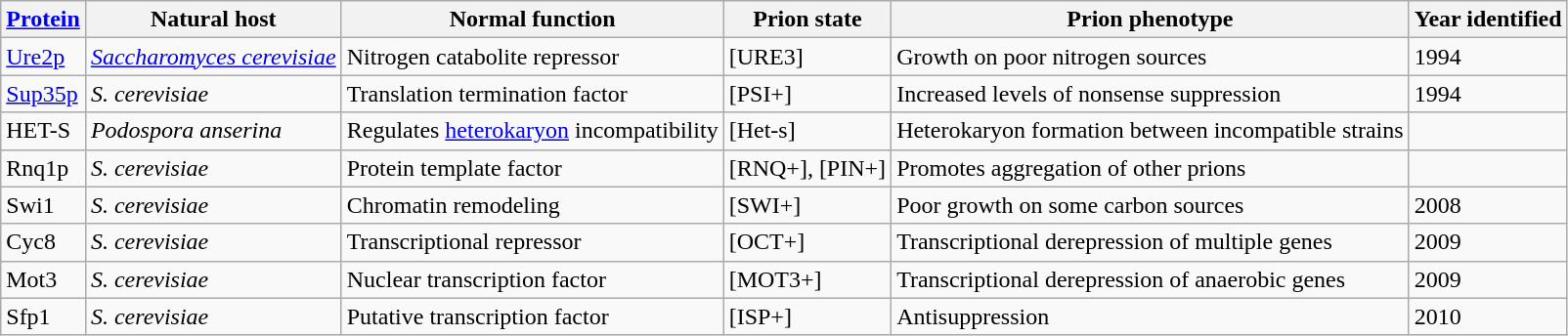<table class="wikitable">
<tr>
<th><a href='#'>Protein</a></th>
<th>Natural host</th>
<th>Normal function</th>
<th>Prion state</th>
<th>Prion phenotype</th>
<th>Year identified</th>
</tr>
<tr>
<td><a href='#'>Ure2p</a></td>
<td><em><a href='#'>Saccharomyces cerevisiae</a></em></td>
<td>Nitrogen catabolite repressor</td>
<td>[URE3]</td>
<td>Growth on poor nitrogen sources</td>
<td>1994</td>
</tr>
<tr>
<td><a href='#'>Sup35p</a></td>
<td><em>S. cerevisiae</em></td>
<td>Translation termination factor</td>
<td>[PSI+]</td>
<td>Increased levels of nonsense suppression</td>
<td>1994</td>
</tr>
<tr>
<td>HET-S</td>
<td><em>Podospora anserina</em></td>
<td>Regulates <a href='#'>heterokaryon</a> incompatibility</td>
<td>[Het-s]</td>
<td>Heterokaryon formation between incompatible strains</td>
<td></td>
</tr>
<tr>
<td>Rnq1p</td>
<td><em>S. cerevisiae</em></td>
<td>Protein template factor</td>
<td>[RNQ+], [PIN+]</td>
<td>Promotes aggregation of other prions</td>
<td></td>
</tr>
<tr>
<td>Swi1</td>
<td><em>S. cerevisiae</em></td>
<td>Chromatin remodeling</td>
<td>[SWI+]</td>
<td>Poor growth on some carbon sources</td>
<td>2008</td>
</tr>
<tr>
<td>Cyc8</td>
<td><em>S. cerevisiae</em></td>
<td>Transcriptional repressor</td>
<td>[OCT+]</td>
<td>Transcriptional derepression of multiple genes</td>
<td>2009</td>
</tr>
<tr>
<td>Mot3</td>
<td><em>S. cerevisiae</em></td>
<td>Nuclear transcription factor</td>
<td>[MOT3+]</td>
<td>Transcriptional derepression of anaerobic genes</td>
<td>2009</td>
</tr>
<tr>
<td>Sfp1</td>
<td><em>S. cerevisiae</em></td>
<td>Putative transcription factor</td>
<td>[ISP+]</td>
<td>Antisuppression</td>
<td>2010</td>
</tr>
</table>
